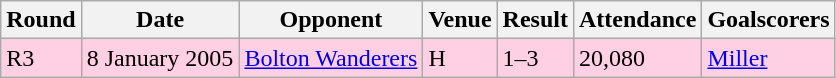<table class="wikitable">
<tr>
<th>Round</th>
<th>Date</th>
<th>Opponent</th>
<th>Venue</th>
<th>Result</th>
<th>Attendance</th>
<th>Goalscorers</th>
</tr>
<tr style="background-color: #ffd0e3;">
<td>R3</td>
<td>8 January 2005</td>
<td><a href='#'>Bolton Wanderers</a></td>
<td>H</td>
<td>1–3</td>
<td>20,080</td>
<td><a href='#'>Miller</a></td>
</tr>
</table>
